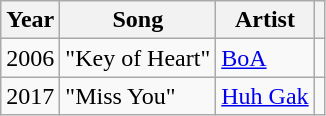<table class="wikitable">
<tr>
<th scope="col">Year</th>
<th scope="col">Song</th>
<th scope="col">Artist</th>
<th scope="col" class="unsortable"></th>
</tr>
<tr>
<td>2006</td>
<td>"Key of Heart"</td>
<td><a href='#'>BoA</a></td>
<td></td>
</tr>
<tr>
<td>2017</td>
<td>"Miss You"</td>
<td><a href='#'>Huh Gak</a></td>
<td></td>
</tr>
</table>
